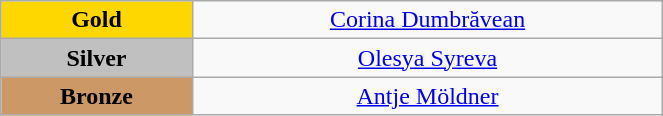<table class="wikitable" style="text-align:center; " width="35%">
<tr>
<td bgcolor="gold"><strong>Gold</strong></td>
<td><a href='#'>Corina Dumbrăvean</a><br>  <small><em></em></small></td>
</tr>
<tr>
<td bgcolor="silver"><strong>Silver</strong></td>
<td><a href='#'>Olesya Syreva</a><br>  <small><em></em></small></td>
</tr>
<tr>
<td bgcolor="CC9966"><strong>Bronze</strong></td>
<td><a href='#'>Antje Möldner</a><br>  <small><em></em></small></td>
</tr>
</table>
